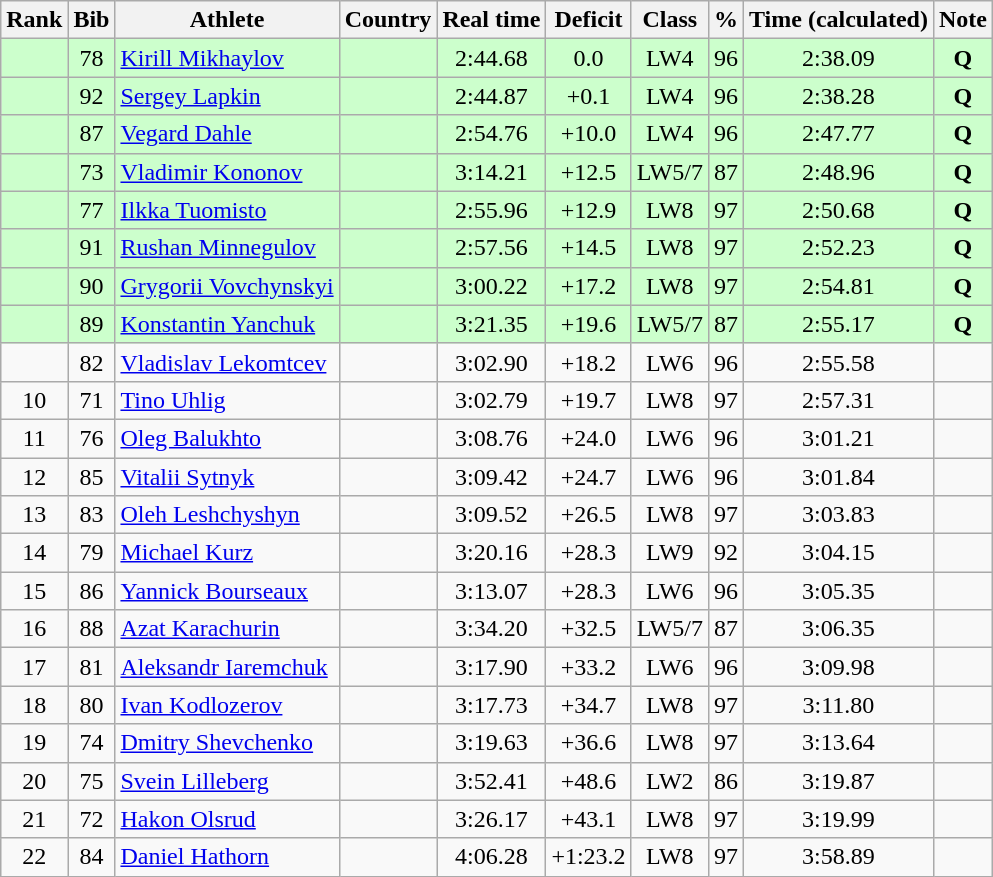<table class="wikitable sortable" style="text-align:center">
<tr>
<th>Rank</th>
<th>Bib</th>
<th>Athlete</th>
<th>Country</th>
<th>Real time</th>
<th>Deficit</th>
<th>Class</th>
<th>%</th>
<th>Time (calculated)</th>
<th>Note</th>
</tr>
<tr bgcolor=ccffcc>
<td></td>
<td>78</td>
<td align=left><a href='#'>Kirill Mikhaylov</a></td>
<td align=left></td>
<td>2:44.68</td>
<td>0.0</td>
<td>LW4</td>
<td>96</td>
<td>2:38.09</td>
<td><strong>Q</strong></td>
</tr>
<tr bgcolor=ccffcc>
<td></td>
<td>92</td>
<td align=left><a href='#'>Sergey Lapkin</a></td>
<td align=left></td>
<td>2:44.87</td>
<td>+0.1</td>
<td>LW4</td>
<td>96</td>
<td>2:38.28</td>
<td><strong>Q</strong></td>
</tr>
<tr bgcolor=ccffcc>
<td></td>
<td>87</td>
<td align=left><a href='#'>Vegard Dahle</a></td>
<td align=left></td>
<td>2:54.76</td>
<td>+10.0</td>
<td>LW4</td>
<td>96</td>
<td>2:47.77</td>
<td><strong>Q</strong></td>
</tr>
<tr bgcolor=ccffcc>
<td></td>
<td>73</td>
<td align=left><a href='#'>Vladimir Kononov</a></td>
<td align=left></td>
<td>3:14.21</td>
<td>+12.5</td>
<td>LW5/7</td>
<td>87</td>
<td>2:48.96</td>
<td><strong>Q</strong></td>
</tr>
<tr bgcolor=ccffcc>
<td></td>
<td>77</td>
<td align=left><a href='#'>Ilkka Tuomisto</a></td>
<td align=left></td>
<td>2:55.96</td>
<td>+12.9</td>
<td>LW8</td>
<td>97</td>
<td>2:50.68</td>
<td><strong>Q</strong></td>
</tr>
<tr bgcolor=ccffcc>
<td></td>
<td>91</td>
<td align=left><a href='#'>Rushan Minnegulov</a></td>
<td align=left></td>
<td>2:57.56</td>
<td>+14.5</td>
<td>LW8</td>
<td>97</td>
<td>2:52.23</td>
<td><strong>Q</strong></td>
</tr>
<tr bgcolor=ccffcc>
<td></td>
<td>90</td>
<td align=left><a href='#'>Grygorii Vovchynskyi</a></td>
<td align=left></td>
<td>3:00.22</td>
<td>+17.2</td>
<td>LW8</td>
<td>97</td>
<td>2:54.81</td>
<td><strong>Q</strong></td>
</tr>
<tr bgcolor=ccffcc>
<td></td>
<td>89</td>
<td align=left><a href='#'>Konstantin Yanchuk</a></td>
<td align=left></td>
<td>3:21.35</td>
<td>+19.6</td>
<td>LW5/7</td>
<td>87</td>
<td>2:55.17</td>
<td><strong>Q</strong></td>
</tr>
<tr>
<td></td>
<td>82</td>
<td align=left><a href='#'>Vladislav Lekomtcev</a></td>
<td align=left></td>
<td>3:02.90</td>
<td>+18.2</td>
<td>LW6</td>
<td>96</td>
<td>2:55.58</td>
<td></td>
</tr>
<tr>
<td>10</td>
<td>71</td>
<td align=left><a href='#'>Tino Uhlig</a></td>
<td align=left></td>
<td>3:02.79</td>
<td>+19.7</td>
<td>LW8</td>
<td>97</td>
<td>2:57.31</td>
<td></td>
</tr>
<tr>
<td>11</td>
<td>76</td>
<td align=left><a href='#'>Oleg Balukhto</a></td>
<td align=left></td>
<td>3:08.76</td>
<td>+24.0</td>
<td>LW6</td>
<td>96</td>
<td>3:01.21</td>
<td></td>
</tr>
<tr>
<td>12</td>
<td>85</td>
<td align=left><a href='#'>Vitalii Sytnyk</a></td>
<td align=left></td>
<td>3:09.42</td>
<td>+24.7</td>
<td>LW6</td>
<td>96</td>
<td>3:01.84</td>
<td></td>
</tr>
<tr>
<td>13</td>
<td>83</td>
<td align=left><a href='#'>Oleh Leshchyshyn</a></td>
<td align=left></td>
<td>3:09.52</td>
<td>+26.5</td>
<td>LW8</td>
<td>97</td>
<td>3:03.83</td>
<td></td>
</tr>
<tr>
<td>14</td>
<td>79</td>
<td align=left><a href='#'>Michael Kurz</a></td>
<td align=left></td>
<td>3:20.16</td>
<td>+28.3</td>
<td>LW9</td>
<td>92</td>
<td>3:04.15</td>
<td></td>
</tr>
<tr>
<td>15</td>
<td>86</td>
<td align=left><a href='#'>Yannick Bourseaux</a></td>
<td align=left></td>
<td>3:13.07</td>
<td>+28.3</td>
<td>LW6</td>
<td>96</td>
<td>3:05.35</td>
<td></td>
</tr>
<tr>
<td>16</td>
<td>88</td>
<td align=left><a href='#'>Azat Karachurin</a></td>
<td align=left></td>
<td>3:34.20</td>
<td>+32.5</td>
<td>LW5/7</td>
<td>87</td>
<td>3:06.35</td>
<td></td>
</tr>
<tr>
<td>17</td>
<td>81</td>
<td align=left><a href='#'>Aleksandr Iaremchuk</a></td>
<td align=left></td>
<td>3:17.90</td>
<td>+33.2</td>
<td>LW6</td>
<td>96</td>
<td>3:09.98</td>
<td></td>
</tr>
<tr>
<td>18</td>
<td>80</td>
<td align=left><a href='#'>Ivan Kodlozerov</a></td>
<td align=left></td>
<td>3:17.73</td>
<td>+34.7</td>
<td>LW8</td>
<td>97</td>
<td>3:11.80</td>
<td></td>
</tr>
<tr>
<td>19</td>
<td>74</td>
<td align=left><a href='#'>Dmitry Shevchenko</a></td>
<td align=left></td>
<td>3:19.63</td>
<td>+36.6</td>
<td>LW8</td>
<td>97</td>
<td>3:13.64</td>
<td></td>
</tr>
<tr>
<td>20</td>
<td>75</td>
<td align=left><a href='#'>Svein Lilleberg</a></td>
<td align=left></td>
<td>3:52.41</td>
<td>+48.6</td>
<td>LW2</td>
<td>86</td>
<td>3:19.87</td>
<td></td>
</tr>
<tr>
<td>21</td>
<td>72</td>
<td align=left><a href='#'>Hakon Olsrud</a></td>
<td align=left></td>
<td>3:26.17</td>
<td>+43.1</td>
<td>LW8</td>
<td>97</td>
<td>3:19.99</td>
<td></td>
</tr>
<tr>
<td>22</td>
<td>84</td>
<td align=left><a href='#'>Daniel Hathorn</a></td>
<td align=left></td>
<td>4:06.28</td>
<td>+1:23.2</td>
<td>LW8</td>
<td>97</td>
<td>3:58.89</td>
<td></td>
</tr>
</table>
